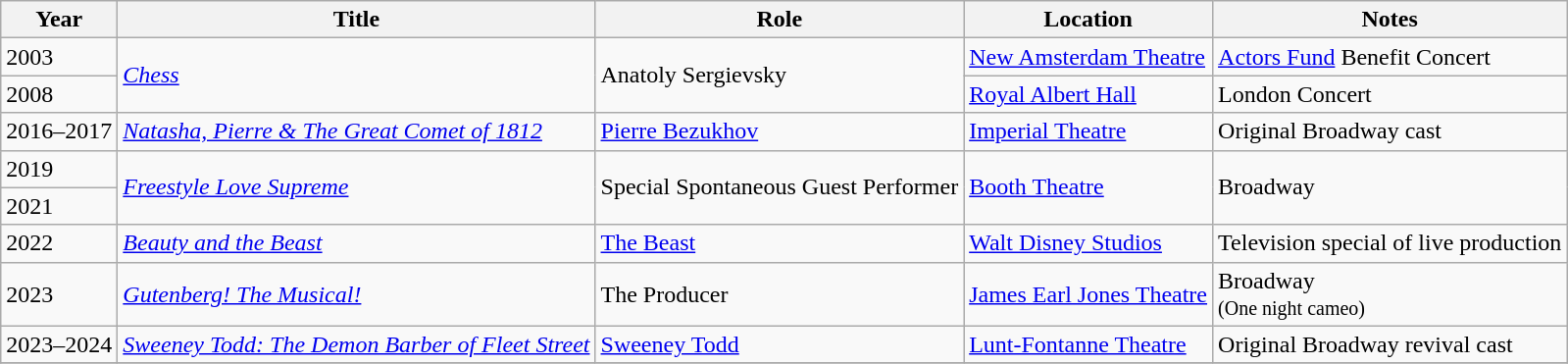<table class="wikitable sortable">
<tr>
<th>Year</th>
<th>Title</th>
<th>Role</th>
<th>Location</th>
<th>Notes</th>
</tr>
<tr>
<td>2003</td>
<td rowspan="2"><em><a href='#'>Chess</a></em></td>
<td rowspan="2">Anatoly Sergievsky</td>
<td><a href='#'>New Amsterdam Theatre</a></td>
<td><a href='#'>Actors Fund</a> Benefit Concert</td>
</tr>
<tr>
<td>2008</td>
<td><a href='#'>Royal Albert Hall</a></td>
<td>London Concert</td>
</tr>
<tr>
<td>2016–2017</td>
<td><em><a href='#'>Natasha, Pierre & The Great Comet of 1812</a></em></td>
<td><a href='#'>Pierre Bezukhov</a></td>
<td><a href='#'>Imperial Theatre</a></td>
<td>Original Broadway cast</td>
</tr>
<tr>
<td>2019</td>
<td rowspan=2><em><a href='#'>Freestyle Love Supreme</a></em></td>
<td rowspan=2>Special Spontaneous Guest Performer</td>
<td rowspan=2><a href='#'>Booth Theatre</a></td>
<td rowspan=2>Broadway</td>
</tr>
<tr>
<td>2021</td>
</tr>
<tr>
<td>2022</td>
<td><a href='#'><em>Beauty and the Beast</em></a></td>
<td><a href='#'>The Beast</a></td>
<td><a href='#'>Walt Disney Studios</a></td>
<td>Television special of live production</td>
</tr>
<tr>
<td>2023</td>
<td><em><a href='#'>Gutenberg! The Musical!</a></em></td>
<td>The Producer</td>
<td><a href='#'>James Earl Jones Theatre</a></td>
<td>Broadway<br><small>(One night cameo)</small></td>
</tr>
<tr>
<td>2023–2024</td>
<td><em><a href='#'>Sweeney Todd: The Demon Barber of Fleet Street</a></em></td>
<td><a href='#'>Sweeney Todd</a></td>
<td><a href='#'>Lunt-Fontanne Theatre</a></td>
<td>Original Broadway revival cast</td>
</tr>
<tr>
</tr>
</table>
